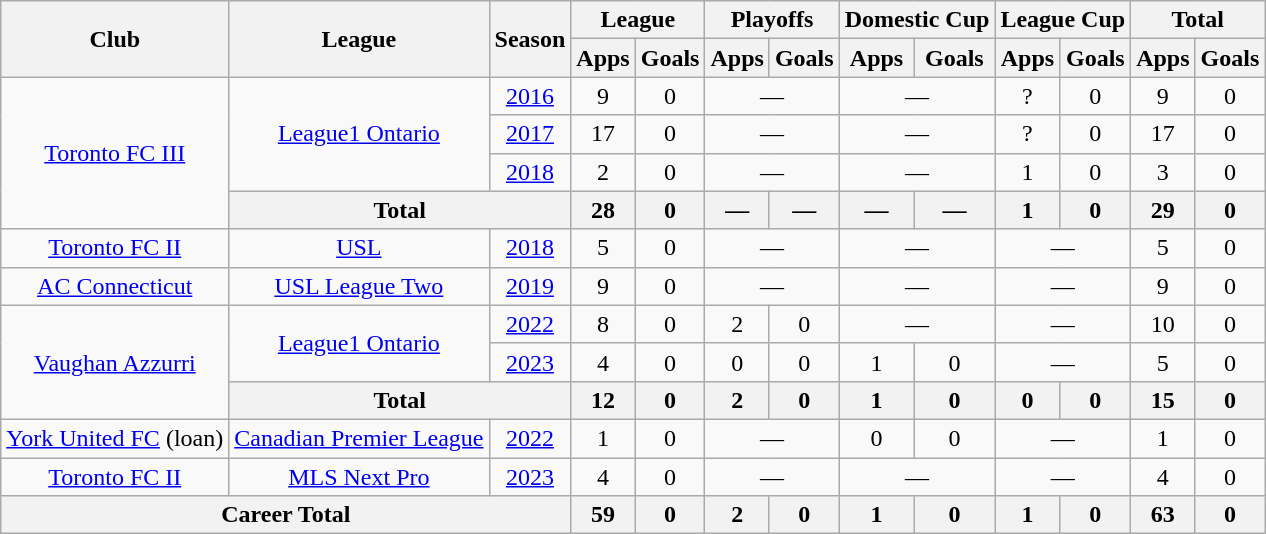<table class="wikitable" style="text-align: center;">
<tr>
<th rowspan="2">Club</th>
<th rowspan="2">League</th>
<th rowspan="2">Season</th>
<th colspan="2">League</th>
<th colspan="2">Playoffs</th>
<th colspan="2">Domestic Cup</th>
<th colspan="2">League Cup</th>
<th colspan="2">Total</th>
</tr>
<tr>
<th>Apps</th>
<th>Goals</th>
<th>Apps</th>
<th>Goals</th>
<th>Apps</th>
<th>Goals</th>
<th>Apps</th>
<th>Goals</th>
<th>Apps</th>
<th>Goals</th>
</tr>
<tr>
<td rowspan="4"><a href='#'>Toronto FC III</a></td>
<td rowspan="3"><a href='#'>League1 Ontario</a></td>
<td><a href='#'>2016</a></td>
<td>9</td>
<td>0</td>
<td colspan=2>—</td>
<td colspan=2>—</td>
<td>?</td>
<td>0</td>
<td>9</td>
<td>0</td>
</tr>
<tr>
<td><a href='#'>2017</a></td>
<td>17</td>
<td>0</td>
<td colspan=2>—</td>
<td colspan=2>—</td>
<td>?</td>
<td>0</td>
<td>17</td>
<td>0</td>
</tr>
<tr>
<td><a href='#'>2018</a></td>
<td>2</td>
<td>0</td>
<td colspan=2>—</td>
<td colspan=2>—</td>
<td>1</td>
<td>0</td>
<td>3</td>
<td>0</td>
</tr>
<tr>
<th colspan="2">Total</th>
<th>28</th>
<th>0</th>
<th>—</th>
<th>—</th>
<th>—</th>
<th>—</th>
<th>1</th>
<th>0</th>
<th>29</th>
<th>0</th>
</tr>
<tr>
<td><a href='#'>Toronto FC II</a></td>
<td><a href='#'>USL</a></td>
<td><a href='#'>2018</a></td>
<td>5</td>
<td>0</td>
<td colspan=2>—</td>
<td colspan=2>—</td>
<td colspan=2>—</td>
<td>5</td>
<td>0</td>
</tr>
<tr>
<td><a href='#'>AC Connecticut</a></td>
<td><a href='#'>USL League Two</a></td>
<td><a href='#'>2019</a></td>
<td>9</td>
<td>0</td>
<td colspan=2>—</td>
<td colspan=2>—</td>
<td colspan=2>—</td>
<td>9</td>
<td>0</td>
</tr>
<tr>
<td rowspan=3><a href='#'>Vaughan Azzurri</a></td>
<td rowspan=2><a href='#'>League1 Ontario</a></td>
<td><a href='#'>2022</a></td>
<td>8</td>
<td>0</td>
<td>2</td>
<td>0</td>
<td colspan=2>—</td>
<td colspan=2>—</td>
<td>10</td>
<td>0</td>
</tr>
<tr>
<td><a href='#'>2023</a></td>
<td>4</td>
<td>0</td>
<td>0</td>
<td>0</td>
<td>1</td>
<td>0</td>
<td colspan=2>—</td>
<td>5</td>
<td>0</td>
</tr>
<tr>
<th colspan="2">Total</th>
<th>12</th>
<th>0</th>
<th>2</th>
<th>0</th>
<th>1</th>
<th>0</th>
<th>0</th>
<th>0</th>
<th>15</th>
<th>0</th>
</tr>
<tr>
<td><a href='#'>York United FC</a> (loan)</td>
<td><a href='#'>Canadian Premier League</a></td>
<td><a href='#'>2022</a></td>
<td>1</td>
<td>0</td>
<td colspan=2>—</td>
<td>0</td>
<td>0</td>
<td colspan=2>—</td>
<td>1</td>
<td>0</td>
</tr>
<tr>
<td><a href='#'>Toronto FC II</a></td>
<td><a href='#'>MLS Next Pro</a></td>
<td><a href='#'>2023</a></td>
<td>4</td>
<td>0</td>
<td colspan=2>—</td>
<td colspan=2>—</td>
<td colspan=2>—</td>
<td>4</td>
<td>0</td>
</tr>
<tr>
<th colspan="3">Career Total</th>
<th>59</th>
<th>0</th>
<th>2</th>
<th>0</th>
<th>1</th>
<th>0</th>
<th>1</th>
<th>0</th>
<th>63</th>
<th>0</th>
</tr>
</table>
